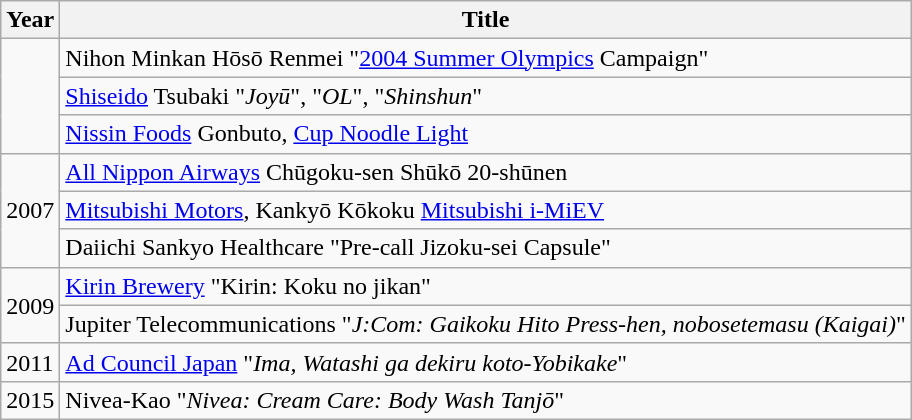<table class="wikitable">
<tr>
<th>Year</th>
<th>Title</th>
</tr>
<tr>
<td rowspan="3"></td>
<td>Nihon Minkan Hōsō Renmei "<a href='#'>2004 Summer Olympics</a> Campaign"</td>
</tr>
<tr>
<td><a href='#'>Shiseido</a> Tsubaki "<em>Joyū</em>", "<em>OL</em>", "<em>Shinshun</em>"</td>
</tr>
<tr>
<td><a href='#'>Nissin Foods</a> Gonbuto, <a href='#'>Cup Noodle Light</a></td>
</tr>
<tr>
<td rowspan="3">2007</td>
<td><a href='#'>All Nippon Airways</a> Chūgoku-sen Shūkō 20-shūnen</td>
</tr>
<tr>
<td><a href='#'>Mitsubishi Motors</a>, Kankyō Kōkoku <a href='#'>Mitsubishi i-MiEV</a></td>
</tr>
<tr>
<td>Daiichi Sankyo Healthcare "Pre-call Jizoku-sei Capsule"</td>
</tr>
<tr>
<td rowspan="2">2009</td>
<td><a href='#'>Kirin Brewery</a> "Kirin: Koku no jikan"</td>
</tr>
<tr>
<td>Jupiter Telecommunications "<em>J:Com: Gaikoku Hito Press-hen, nobosetemasu (Kaigai)</em>"</td>
</tr>
<tr>
<td>2011</td>
<td><a href='#'>Ad Council Japan</a> "<em>Ima, Watashi ga dekiru koto-Yobikake</em>"</td>
</tr>
<tr>
<td>2015</td>
<td>Nivea-Kao "<em>Nivea: Cream Care: Body Wash Tanjō</em>"</td>
</tr>
</table>
